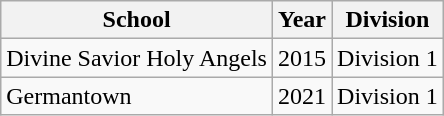<table class="wikitable">
<tr>
<th>School</th>
<th>Year</th>
<th>Division</th>
</tr>
<tr>
<td>Divine Savior Holy Angels</td>
<td>2015</td>
<td>Division 1</td>
</tr>
<tr>
<td>Germantown</td>
<td>2021</td>
<td>Division 1</td>
</tr>
</table>
